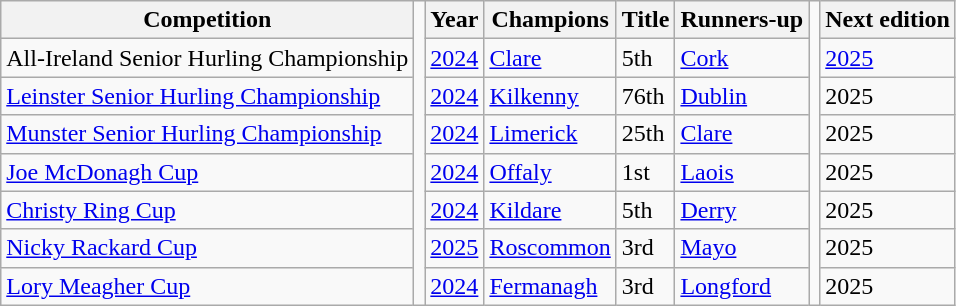<table class="wikitable sortable">
<tr>
<th>Competition</th>
<td rowspan="8"></td>
<th>Year</th>
<th>Champions</th>
<th>Title</th>
<th>Runners-up</th>
<td rowspan="8"></td>
<th>Next edition</th>
</tr>
<tr>
<td>All-Ireland Senior Hurling Championship</td>
<td><a href='#'>2024</a></td>
<td> <a href='#'>Clare</a></td>
<td>5th</td>
<td> <a href='#'>Cork</a></td>
<td><a href='#'>2025</a></td>
</tr>
<tr>
<td><a href='#'>Leinster Senior Hurling Championship</a></td>
<td><a href='#'>2024</a></td>
<td> <a href='#'>Kilkenny</a></td>
<td>76th</td>
<td> <a href='#'>Dublin</a></td>
<td>2025</td>
</tr>
<tr>
<td><a href='#'>Munster Senior Hurling Championship</a></td>
<td><a href='#'>2024</a></td>
<td> <a href='#'>Limerick</a></td>
<td>25th</td>
<td> <a href='#'>Clare</a></td>
<td>2025</td>
</tr>
<tr>
<td><a href='#'>Joe McDonagh Cup</a></td>
<td><a href='#'>2024</a></td>
<td> <a href='#'>Offaly</a></td>
<td>1st</td>
<td> <a href='#'>Laois</a></td>
<td>2025</td>
</tr>
<tr>
<td><a href='#'>Christy Ring Cup</a></td>
<td><a href='#'>2024</a></td>
<td> <a href='#'>Kildare</a></td>
<td>5th</td>
<td> <a href='#'>Derry</a></td>
<td>2025</td>
</tr>
<tr>
<td><a href='#'>Nicky Rackard Cup</a></td>
<td><a href='#'>2025</a></td>
<td> <a href='#'>Roscommon</a></td>
<td>3rd</td>
<td> <a href='#'>Mayo</a></td>
<td>2025</td>
</tr>
<tr>
<td><a href='#'>Lory Meagher Cup</a></td>
<td><a href='#'>2024</a></td>
<td> <a href='#'>Fermanagh</a></td>
<td>3rd</td>
<td> <a href='#'>Longford</a></td>
<td>2025</td>
</tr>
</table>
